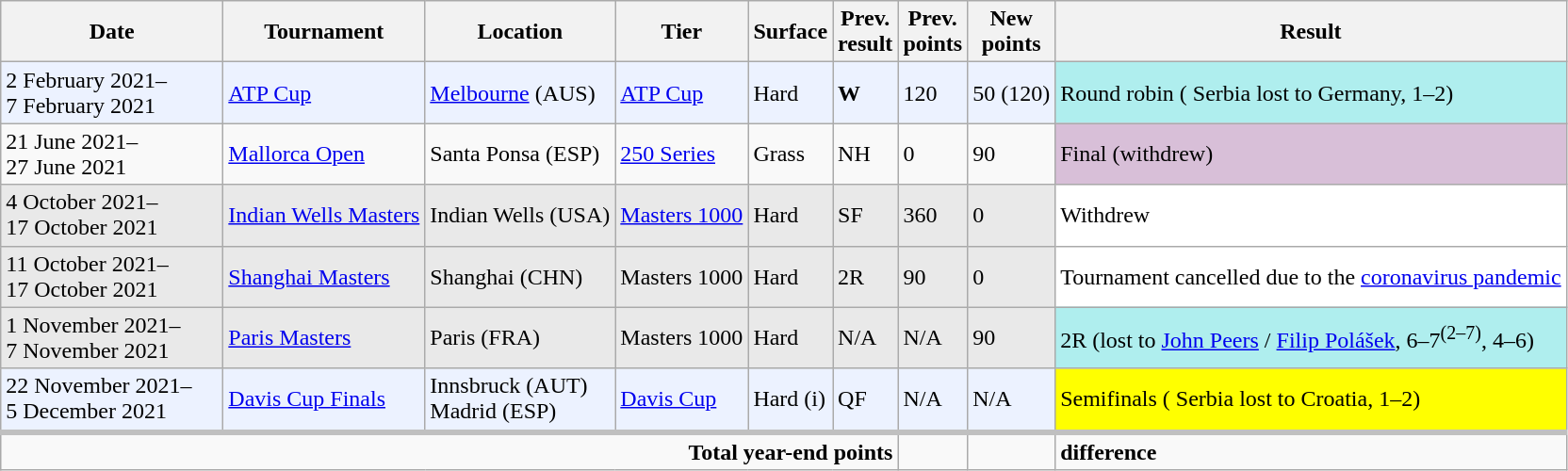<table class="wikitable" style="text-align:left">
<tr>
<th style="width:150px">Date</th>
<th>Tournament</th>
<th>Location</th>
<th>Tier</th>
<th>Surface</th>
<th>Prev.<br>result</th>
<th>Prev.<br>points</th>
<th>New<br>points</th>
<th>Result</th>
</tr>
<tr style="background:#ECF2FF;">
<td>2 February 2021–<br>7 February 2021</td>
<td><a href='#'>ATP Cup</a></td>
<td><a href='#'>Melbourne</a> (AUS)</td>
<td><a href='#'>ATP Cup</a></td>
<td>Hard</td>
<td><strong>W</strong></td>
<td>120</td>
<td>50 (120)</td>
<td style="background:#afeeee;">Round robin ( Serbia lost to  Germany, 1–2)</td>
</tr>
<tr>
<td>21 June 2021–<br>27 June 2021</td>
<td><a href='#'>Mallorca Open</a></td>
<td>Santa Ponsa (ESP)</td>
<td><a href='#'>250 Series</a></td>
<td>Grass</td>
<td>NH</td>
<td>0</td>
<td>90</td>
<td style="background:thistle;">Final (withdrew)</td>
</tr>
<tr style="background:#e9e9e9;">
<td>4 October 2021–<br>17 October 2021</td>
<td><a href='#'>Indian Wells Masters</a></td>
<td>Indian Wells (USA)</td>
<td><a href='#'>Masters 1000</a></td>
<td>Hard</td>
<td>SF</td>
<td>360</td>
<td>0</td>
<td style="background:white;">Withdrew</td>
</tr>
<tr style="background:#e9e9e9;">
<td>11 October 2021–<br>17 October 2021</td>
<td><a href='#'>Shanghai Masters</a></td>
<td>Shanghai (CHN)</td>
<td>Masters 1000</td>
<td>Hard</td>
<td>2R</td>
<td>90</td>
<td>0</td>
<td style="background:white;">Tournament cancelled due to the <a href='#'>coronavirus pandemic</a></td>
</tr>
<tr style="background:#e9e9e9;">
<td>1 November 2021–<br>7 November 2021</td>
<td><a href='#'>Paris Masters</a></td>
<td>Paris (FRA)</td>
<td>Masters 1000</td>
<td>Hard</td>
<td>N/A</td>
<td>N/A</td>
<td>90</td>
<td style="background:#afeeee;">2R (lost to <a href='#'>John Peers</a> / <a href='#'>Filip Polášek</a>, 6–7<sup>(2–7)</sup>, 4–6)</td>
</tr>
<tr style="background:#ECF2FF;">
<td>22 November 2021–<br>5 December 2021</td>
<td><a href='#'>Davis Cup Finals</a></td>
<td>Innsbruck (AUT)<br>Madrid (ESP)</td>
<td><a href='#'>Davis Cup</a></td>
<td>Hard (i)</td>
<td>QF</td>
<td>N/A</td>
<td>N/A</td>
<td style="background:yellow;">Semifinals ( Serbia lost to  Croatia, 1–2)</td>
</tr>
<tr style="border-top:4px solid silver;">
<td colspan=6 align=right><strong>Total year-end points</strong></td>
<td></td>
<td></td>
<td>  <strong>difference</strong></td>
</tr>
</table>
